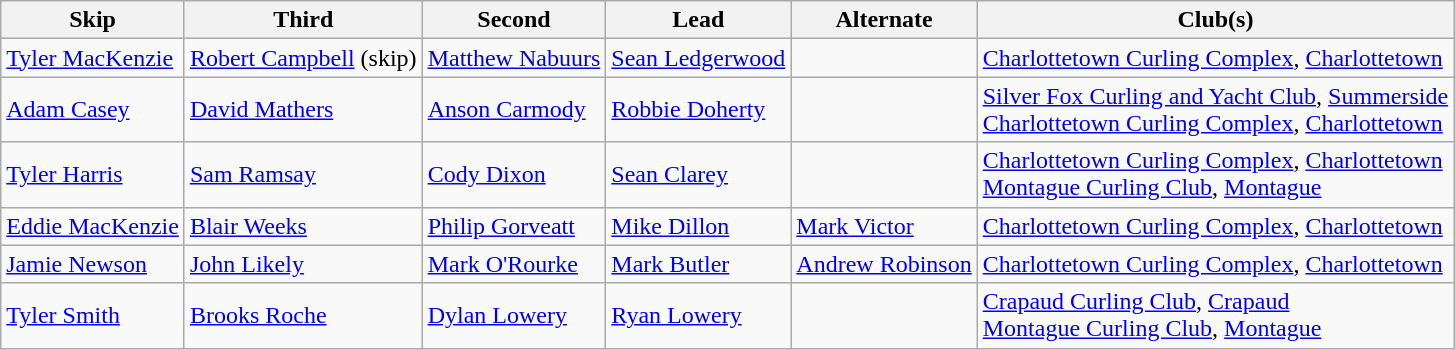<table class="wikitable">
<tr>
<th>Skip</th>
<th>Third</th>
<th>Second</th>
<th>Lead</th>
<th>Alternate</th>
<th>Club(s)</th>
</tr>
<tr>
<td><a href='#'>Tyler MacKenzie</a></td>
<td><a href='#'>Robert Campbell</a> (skip)</td>
<td><a href='#'>Matthew Nabuurs</a></td>
<td><a href='#'>Sean Ledgerwood</a></td>
<td></td>
<td><a href='#'>Charlottetown Curling Complex</a>, <a href='#'>Charlottetown</a></td>
</tr>
<tr>
<td><a href='#'>Adam Casey</a></td>
<td><a href='#'>David Mathers</a></td>
<td><a href='#'>Anson Carmody</a></td>
<td><a href='#'>Robbie Doherty</a></td>
<td></td>
<td><a href='#'>Silver Fox Curling and Yacht Club</a>, <a href='#'>Summerside</a> <br> <a href='#'>Charlottetown Curling Complex</a>, <a href='#'>Charlottetown</a></td>
</tr>
<tr>
<td><a href='#'>Tyler Harris</a></td>
<td><a href='#'>Sam Ramsay</a></td>
<td><a href='#'>Cody Dixon</a></td>
<td><a href='#'>Sean Clarey</a></td>
<td></td>
<td><a href='#'>Charlottetown Curling Complex</a>, <a href='#'>Charlottetown</a> <br> <a href='#'>Montague Curling Club</a>, <a href='#'>Montague</a></td>
</tr>
<tr>
<td><a href='#'>Eddie MacKenzie</a></td>
<td><a href='#'>Blair Weeks</a></td>
<td><a href='#'>Philip Gorveatt</a></td>
<td><a href='#'>Mike Dillon</a></td>
<td><a href='#'>Mark Victor</a></td>
<td><a href='#'>Charlottetown Curling Complex</a>, <a href='#'>Charlottetown</a></td>
</tr>
<tr>
<td><a href='#'>Jamie Newson</a></td>
<td><a href='#'>John Likely</a></td>
<td><a href='#'>Mark O'Rourke</a></td>
<td><a href='#'>Mark Butler</a></td>
<td><a href='#'>Andrew Robinson</a></td>
<td><a href='#'>Charlottetown Curling Complex</a>, <a href='#'>Charlottetown</a></td>
</tr>
<tr>
<td><a href='#'>Tyler Smith</a></td>
<td><a href='#'>Brooks Roche</a></td>
<td><a href='#'>Dylan Lowery</a></td>
<td><a href='#'>Ryan Lowery</a></td>
<td></td>
<td><a href='#'>Crapaud Curling Club</a>, <a href='#'>Crapaud</a> <br> <a href='#'>Montague Curling Club</a>, <a href='#'>Montague</a></td>
</tr>
</table>
